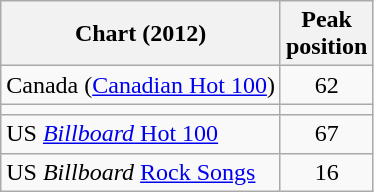<table class="wikitable plainrowheaders sortable">
<tr>
<th>Chart (2012)</th>
<th>Peak<br>position</th>
</tr>
<tr>
<td>Canada (<a href='#'>Canadian Hot 100</a>)</td>
<td style="text-align:center;">62</td>
</tr>
<tr>
<td></td>
</tr>
<tr>
<td>US <a href='#'><em>Billboard</em> Hot 100</a></td>
<td style="text-align:center;">67</td>
</tr>
<tr>
<td>US <em>Billboard</em> <a href='#'>Rock Songs</a></td>
<td style="text-align:center;">16</td>
</tr>
</table>
